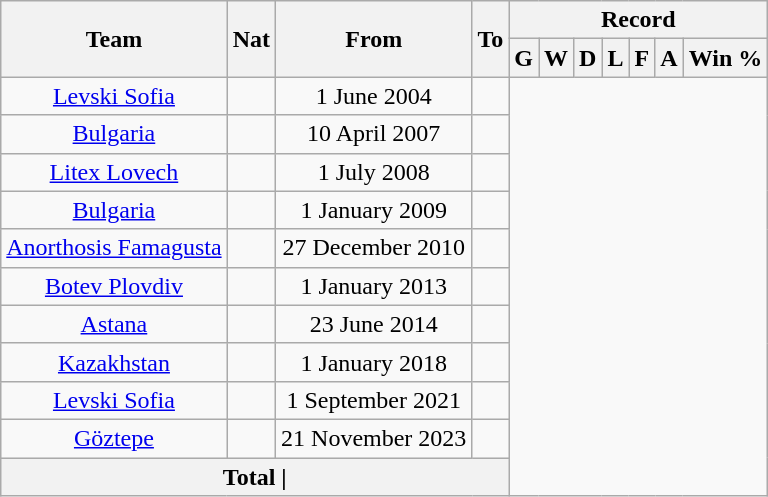<table class="wikitable" style="text-align: center">
<tr>
<th rowspan="2">Team</th>
<th rowspan="2">Nat</th>
<th rowspan="2">From</th>
<th rowspan="2">To</th>
<th colspan="8">Record</th>
</tr>
<tr>
<th>G</th>
<th>W</th>
<th>D</th>
<th>L</th>
<th>F</th>
<th>A</th>
<th>Win %</th>
</tr>
<tr>
<td><a href='#'>Levski Sofia</a></td>
<td></td>
<td>1 June 2004</td>
<td 6 May 2008></td>
</tr>
<tr>
<td><a href='#'>Bulgaria</a></td>
<td></td>
<td>10 April 2007</td>
<td 6 June 2007></td>
</tr>
<tr>
<td><a href='#'>Litex Lovech</a></td>
<td></td>
<td>1 July 2008</td>
<td 28 August 2009></td>
</tr>
<tr>
<td><a href='#'>Bulgaria</a></td>
<td></td>
<td>1 January 2009</td>
<td 8 September 2010></td>
</tr>
<tr>
<td><a href='#'>Anorthosis Famagusta</a></td>
<td></td>
<td>27 December 2010</td>
<td 25 September 2011></td>
</tr>
<tr>
<td><a href='#'>Botev Plovdiv</a></td>
<td></td>
<td>1 January 2013</td>
<td 4 June 2014></td>
</tr>
<tr>
<td><a href='#'>Astana</a></td>
<td></td>
<td>23 June 2014</td>
<td 31 December 2017></td>
</tr>
<tr>
<td><a href='#'>Kazakhstan</a></td>
<td></td>
<td>1 January 2018</td>
<td 17 January 2019></td>
</tr>
<tr>
<td><a href='#'>Levski Sofia</a></td>
<td></td>
<td>1 September 2021</td>
<td 8 April 2023></td>
</tr>
<tr>
<td><a href='#'>Göztepe</a></td>
<td></td>
<td>21 November 2023</td>
<td></td>
</tr>
<tr>
<th colspan="4">Total |</th>
</tr>
</table>
